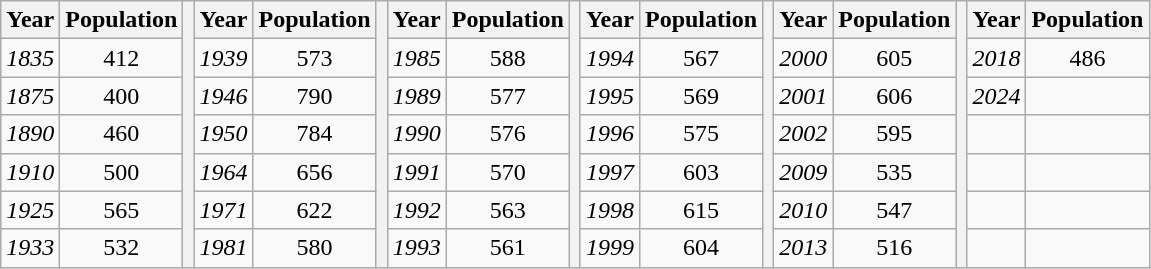<table class="wikitable" style="text-align:center">
<tr class="hintergrundfarbe6">
<th>Year</th>
<th>Population</th>
<th rowspan="7"></th>
<th>Year</th>
<th>Population</th>
<th rowspan="7"></th>
<th>Year</th>
<th>Population</th>
<th rowspan="7"></th>
<th>Year</th>
<th>Population</th>
<th rowspan="7"></th>
<th>Year</th>
<th>Population</th>
<th rowspan="7"></th>
<th>Year</th>
<th>Population</th>
</tr>
<tr>
<td><em>1835</em></td>
<td>412</td>
<td><em>1939</em></td>
<td>573</td>
<td><em>1985</em></td>
<td>588</td>
<td><em>1994</em></td>
<td>567</td>
<td><em>2000</em></td>
<td>605</td>
<td><em>2018</em></td>
<td>486</td>
</tr>
<tr>
<td><em>1875</em></td>
<td>400</td>
<td><em>1946</em></td>
<td>790</td>
<td><em>1989</em></td>
<td>577</td>
<td><em>1995</em></td>
<td>569</td>
<td><em>2001</em></td>
<td>606</td>
<td><em>2024</em></td>
<td></td>
</tr>
<tr>
<td><em>1890</em></td>
<td>460</td>
<td><em>1950</em></td>
<td>784</td>
<td><em>1990</em></td>
<td>576</td>
<td><em>1996</em></td>
<td>575</td>
<td><em>2002</em></td>
<td>595</td>
<td></td>
<td></td>
</tr>
<tr>
<td><em>1910</em></td>
<td>500</td>
<td><em>1964</em></td>
<td>656</td>
<td><em>1991</em></td>
<td>570</td>
<td><em>1997</em></td>
<td>603</td>
<td><em>2009</em></td>
<td>535</td>
<td></td>
<td></td>
</tr>
<tr>
<td><em>1925</em></td>
<td>565</td>
<td><em>1971</em></td>
<td>622</td>
<td><em>1992</em></td>
<td>563</td>
<td><em>1998</em></td>
<td>615</td>
<td><em>2010</em></td>
<td>547</td>
<td></td>
<td></td>
</tr>
<tr>
<td><em>1933</em></td>
<td>532</td>
<td><em>1981</em></td>
<td>580</td>
<td><em>1993</em></td>
<td>561</td>
<td><em>1999</em></td>
<td>604</td>
<td><em>2013</em></td>
<td>516</td>
<td></td>
<td></td>
</tr>
</table>
